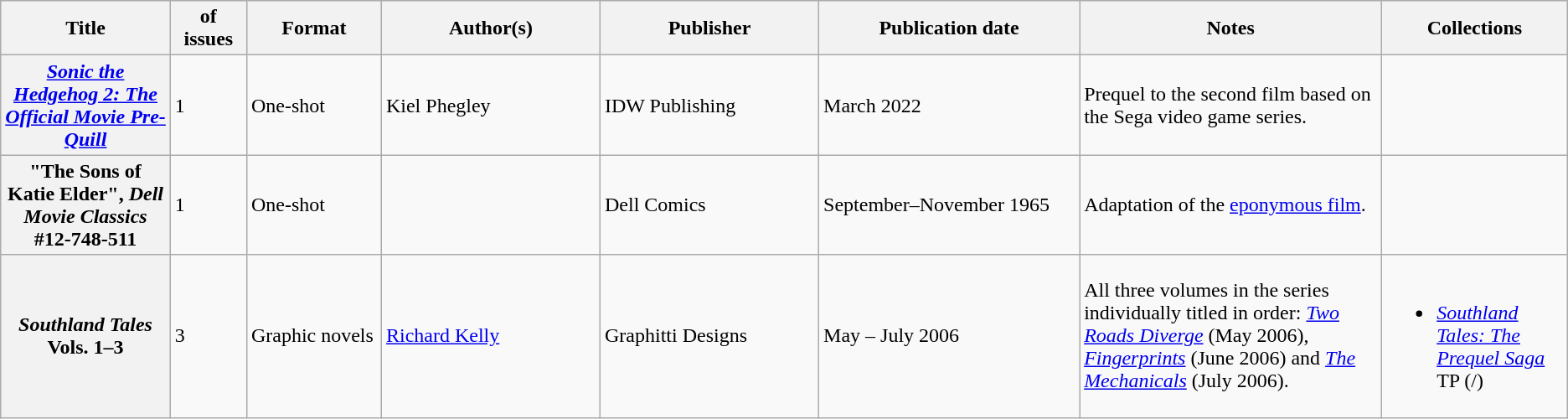<table class="wikitable">
<tr>
<th>Title</th>
<th style="width:40pt"> of issues</th>
<th style="width:75pt">Format</th>
<th style="width:125pt">Author(s)</th>
<th style="width:125pt">Publisher</th>
<th style="width:150pt">Publication date</th>
<th style="width:175pt">Notes</th>
<th>Collections</th>
</tr>
<tr>
<th><em><a href='#'>Sonic the Hedgehog 2: The Official Movie Pre-Quill</a></em></th>
<td>1</td>
<td>One-shot</td>
<td>Kiel Phegley</td>
<td>IDW Publishing</td>
<td>March 2022</td>
<td>Prequel to the second film based on the Sega video game series.</td>
<td></td>
</tr>
<tr>
<th>"The Sons of Katie Elder", <em>Dell Movie Classics</em> #12-748-511</th>
<td>1</td>
<td>One-shot</td>
<td></td>
<td>Dell Comics</td>
<td>September–November 1965</td>
<td>Adaptation of the <a href='#'>eponymous film</a>.</td>
<td></td>
</tr>
<tr>
<th><em>Southland Tales</em> Vols. 1–3</th>
<td>3</td>
<td>Graphic novels</td>
<td><a href='#'>Richard Kelly</a></td>
<td>Graphitti Designs</td>
<td>May – July 2006</td>
<td>All three volumes in the series individually titled in order: <em><a href='#'>Two Roads Diverge</a></em> (May 2006), <em><a href='#'>Fingerprints</a></em> (June 2006) and <em><a href='#'>The Mechanicals</a></em> (July 2006).</td>
<td><br><ul><li><em><a href='#'>Southland Tales: The Prequel Saga</a></em> TP (/)</li></ul></td>
</tr>
</table>
